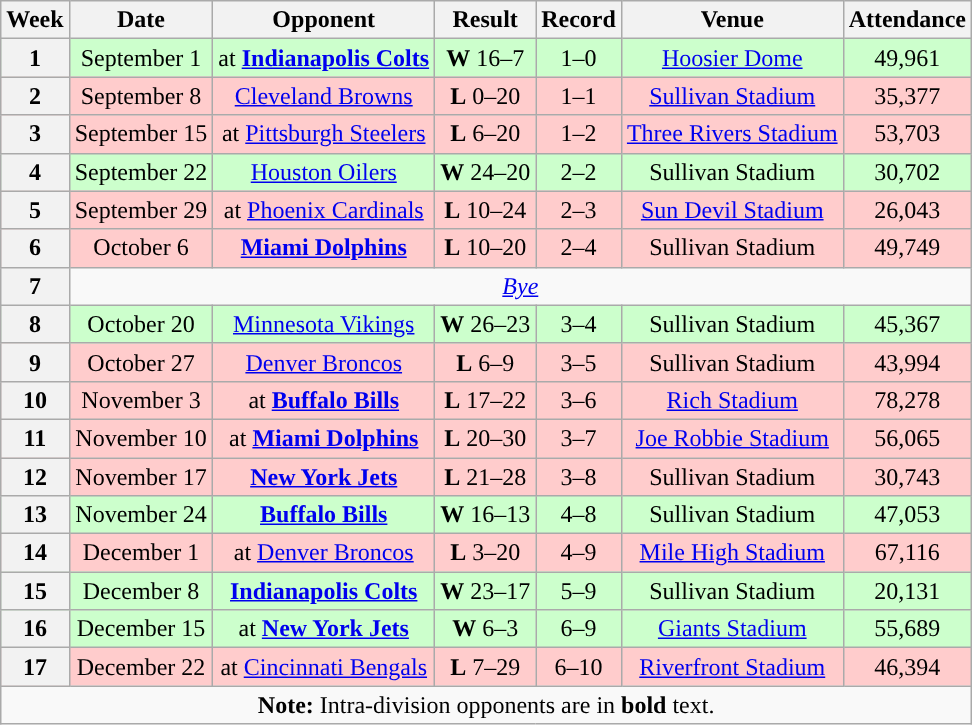<table class="wikitable" style="text-align:center">
<tr>
<th>Week</th>
<th>Date</th>
<th>Opponent</th>
<th>Result</th>
<th>Record</th>
<th>Venue</th>
<th>Attendance</th>
</tr>
<tr style="background:#cfc">
<th>1</th>
<td>September 1</td>
<td>at <strong><a href='#'>Indianapolis Colts</a></strong></td>
<td><strong>W</strong> 16–7</td>
<td>1–0</td>
<td><a href='#'>Hoosier Dome</a></td>
<td>49,961</td>
</tr>
<tr style="background:#fcc">
<th>2</th>
<td>September 8</td>
<td><a href='#'>Cleveland Browns</a></td>
<td><strong>L</strong> 0–20</td>
<td>1–1</td>
<td><a href='#'>Sullivan Stadium</a></td>
<td>35,377</td>
</tr>
<tr style="background:#fcc">
<th>3</th>
<td>September 15</td>
<td>at <a href='#'>Pittsburgh Steelers</a></td>
<td><strong>L</strong> 6–20</td>
<td>1–2</td>
<td><a href='#'>Three Rivers Stadium</a></td>
<td>53,703</td>
</tr>
<tr style="background:#cfc">
<th>4</th>
<td>September 22</td>
<td><a href='#'>Houston Oilers</a></td>
<td><strong>W</strong> 24–20</td>
<td>2–2</td>
<td>Sullivan Stadium</td>
<td>30,702</td>
</tr>
<tr style="background:#fcc">
<th>5</th>
<td>September 29</td>
<td>at <a href='#'>Phoenix Cardinals</a></td>
<td><strong>L</strong> 10–24</td>
<td>2–3</td>
<td><a href='#'>Sun Devil Stadium</a></td>
<td>26,043</td>
</tr>
<tr style="background:#fcc">
<th>6</th>
<td>October 6</td>
<td><strong><a href='#'>Miami Dolphins</a></strong></td>
<td><strong>L</strong> 10–20</td>
<td>2–4</td>
<td>Sullivan Stadium</td>
<td>49,749</td>
</tr>
<tr align="center">
<th>7</th>
<td colspan="6" align="center"><em><a href='#'>Bye</a></em></td>
</tr>
<tr style="background:#cfc">
<th>8</th>
<td>October 20</td>
<td><a href='#'>Minnesota Vikings</a></td>
<td><strong>W</strong> 26–23 </td>
<td>3–4</td>
<td>Sullivan Stadium</td>
<td>45,367</td>
</tr>
<tr style="background:#fcc">
<th>9</th>
<td>October 27</td>
<td><a href='#'>Denver Broncos</a></td>
<td><strong>L</strong> 6–9</td>
<td>3–5</td>
<td>Sullivan Stadium</td>
<td>43,994</td>
</tr>
<tr style="background:#fcc">
<th>10</th>
<td>November 3</td>
<td>at <strong><a href='#'>Buffalo Bills</a></strong></td>
<td><strong>L</strong> 17–22</td>
<td>3–6</td>
<td><a href='#'>Rich Stadium</a></td>
<td>78,278</td>
</tr>
<tr style="background:#fcc">
<th>11</th>
<td>November 10</td>
<td>at <strong><a href='#'>Miami Dolphins</a></strong></td>
<td><strong>L</strong> 20–30</td>
<td>3–7</td>
<td><a href='#'>Joe Robbie Stadium</a></td>
<td>56,065</td>
</tr>
<tr style="background:#fcc">
<th>12</th>
<td>November 17</td>
<td><strong><a href='#'>New York Jets</a></strong></td>
<td><strong>L</strong> 21–28</td>
<td>3–8</td>
<td>Sullivan Stadium</td>
<td>30,743</td>
</tr>
<tr style="background:#cfc">
<th>13</th>
<td>November 24</td>
<td><strong><a href='#'>Buffalo Bills</a></strong></td>
<td><strong>W</strong> 16–13</td>
<td>4–8</td>
<td>Sullivan Stadium</td>
<td>47,053</td>
</tr>
<tr style="background:#fcc">
<th>14</th>
<td>December 1</td>
<td>at <a href='#'>Denver Broncos</a></td>
<td><strong>L</strong> 3–20</td>
<td>4–9</td>
<td><a href='#'>Mile High Stadium</a></td>
<td>67,116</td>
</tr>
<tr style="background:#cfc">
<th>15</th>
<td>December 8</td>
<td><strong><a href='#'>Indianapolis Colts</a></strong></td>
<td><strong>W</strong> 23–17 </td>
<td>5–9</td>
<td>Sullivan Stadium</td>
<td>20,131</td>
</tr>
<tr style="background:#cfc">
<th>16</th>
<td>December 15</td>
<td>at <strong><a href='#'>New York Jets</a></strong></td>
<td><strong>W</strong> 6–3</td>
<td>6–9</td>
<td><a href='#'>Giants Stadium</a></td>
<td>55,689</td>
</tr>
<tr style="background:#fcc">
<th>17</th>
<td>December 22</td>
<td>at <a href='#'>Cincinnati Bengals</a></td>
<td><strong>L</strong> 7–29</td>
<td>6–10</td>
<td><a href='#'>Riverfront Stadium</a></td>
<td>46,394</td>
</tr>
<tr>
<td colspan="8"><strong>Note:</strong> Intra-division opponents are in <strong>bold</strong> text.</td>
</tr>
</table>
